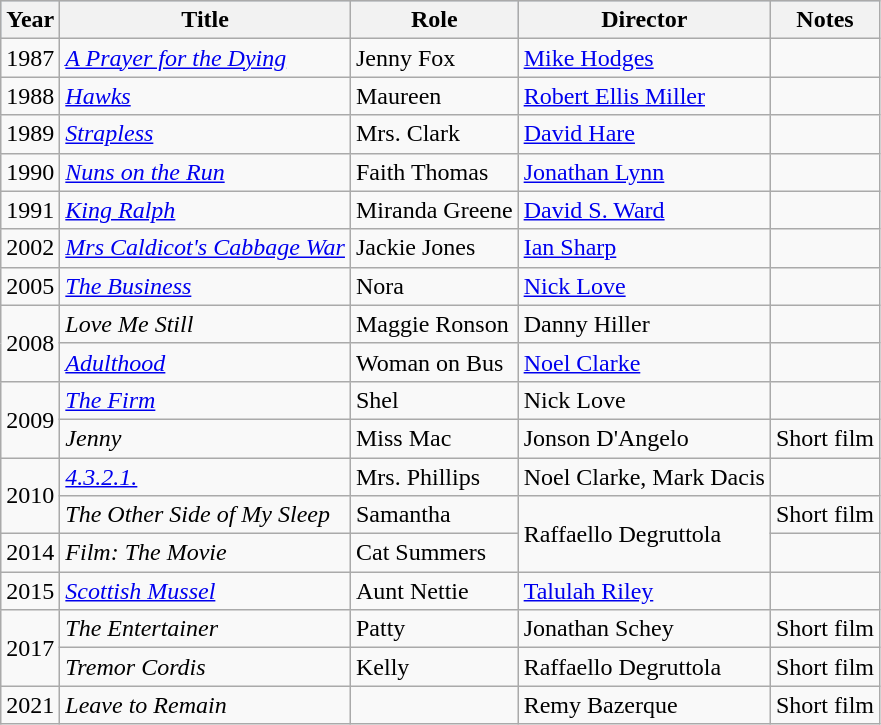<table class="wikitable sortable">
<tr style="background:#b0c4de; text-align:center;">
<th>Year</th>
<th>Title</th>
<th>Role</th>
<th>Director</th>
<th class="unsortable">Notes</th>
</tr>
<tr>
<td>1987</td>
<td><em><a href='#'>A Prayer for the Dying</a></em></td>
<td>Jenny Fox</td>
<td><a href='#'>Mike Hodges</a></td>
<td></td>
</tr>
<tr>
<td>1988</td>
<td><em><a href='#'>Hawks</a></em></td>
<td>Maureen</td>
<td><a href='#'>Robert Ellis Miller</a></td>
<td></td>
</tr>
<tr>
<td>1989</td>
<td><em><a href='#'>Strapless</a></em></td>
<td>Mrs. Clark</td>
<td><a href='#'>David Hare</a></td>
<td></td>
</tr>
<tr>
<td>1990</td>
<td><em><a href='#'>Nuns on the Run</a></em></td>
<td>Faith Thomas</td>
<td><a href='#'>Jonathan Lynn</a></td>
<td></td>
</tr>
<tr>
<td>1991</td>
<td><em><a href='#'>King Ralph</a></em></td>
<td>Miranda Greene</td>
<td><a href='#'>David S. Ward</a></td>
<td></td>
</tr>
<tr>
<td>2002</td>
<td><em><a href='#'>Mrs Caldicot's Cabbage War</a></em></td>
<td>Jackie Jones</td>
<td><a href='#'>Ian Sharp</a></td>
<td></td>
</tr>
<tr>
<td>2005</td>
<td><em><a href='#'>The Business</a></em></td>
<td>Nora</td>
<td><a href='#'>Nick Love</a></td>
<td></td>
</tr>
<tr>
<td rowspan="2">2008</td>
<td><em>Love Me Still</em></td>
<td>Maggie Ronson</td>
<td>Danny Hiller</td>
<td></td>
</tr>
<tr>
<td><em><a href='#'>Adulthood</a></em></td>
<td>Woman on Bus</td>
<td><a href='#'>Noel Clarke</a></td>
<td></td>
</tr>
<tr>
<td rowspan="2">2009</td>
<td><em><a href='#'>The Firm</a></em></td>
<td>Shel</td>
<td>Nick Love</td>
<td></td>
</tr>
<tr>
<td><em>Jenny</em></td>
<td>Miss Mac</td>
<td>Jonson D'Angelo</td>
<td>Short film</td>
</tr>
<tr>
<td rowspan="2">2010</td>
<td><em><a href='#'>4.3.2.1.</a></em></td>
<td>Mrs. Phillips</td>
<td>Noel Clarke, Mark Dacis</td>
<td></td>
</tr>
<tr>
<td><em>The Other Side of My Sleep</em></td>
<td>Samantha</td>
<td rowspan="2">Raffaello Degruttola</td>
<td>Short film</td>
</tr>
<tr>
<td>2014</td>
<td><em>Film: The Movie</em></td>
<td>Cat Summers</td>
<td></td>
</tr>
<tr>
<td>2015</td>
<td><em><a href='#'>Scottish Mussel</a></em></td>
<td>Aunt Nettie</td>
<td><a href='#'>Talulah Riley</a></td>
<td></td>
</tr>
<tr>
<td rowspan="2">2017</td>
<td><em>The Entertainer</em></td>
<td>Patty</td>
<td>Jonathan Schey</td>
<td>Short film</td>
</tr>
<tr>
<td><em>Tremor Cordis</em></td>
<td>Kelly</td>
<td>Raffaello Degruttola</td>
<td>Short film</td>
</tr>
<tr>
<td>2021</td>
<td><em>Leave to Remain</em></td>
<td></td>
<td>Remy Bazerque</td>
<td>Short film</td>
</tr>
</table>
